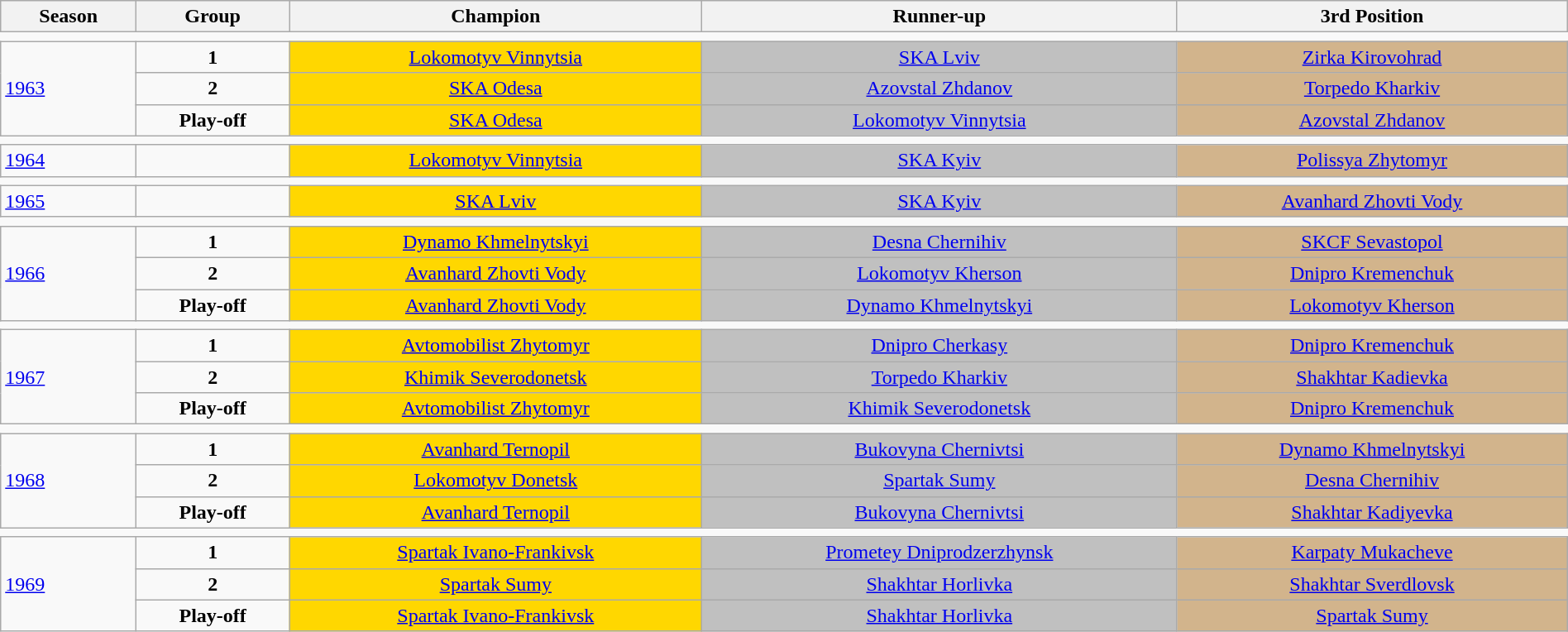<table class="wikitable" width=100% align=center style="border:2px black;">
<tr>
<th>Season</th>
<th>Group</th>
<th>Champion</th>
<th>Runner-up</th>
<th>3rd Position</th>
</tr>
<tr>
<td colspan=5 style="border:1px black;"></td>
</tr>
<tr>
<td rowspan=3><a href='#'>1963</a></td>
<td align=center><strong>1</strong></td>
<td align=center bgcolor=gold><a href='#'>Lokomotyv Vinnytsia</a></td>
<td align=center bgcolor=silver><a href='#'>SKA Lviv</a></td>
<td align=center bgcolor=tan><a href='#'>Zirka Kirovohrad</a></td>
</tr>
<tr>
<td align=center><strong>2</strong></td>
<td align=center bgcolor=gold><a href='#'>SKA Odesa</a></td>
<td align=center bgcolor=silver><a href='#'>Azovstal Zhdanov</a></td>
<td align=center bgcolor=tan><a href='#'>Torpedo Kharkiv</a></td>
</tr>
<tr>
<td align=center><strong>Play-off</strong></td>
<td align=center bgcolor=gold><a href='#'>SKA Odesa</a></td>
<td align=center bgcolor=silver><a href='#'>Lokomotyv Vinnytsia</a></td>
<td align=center bgcolor=tan><a href='#'>Azovstal Zhdanov</a></td>
</tr>
<tr>
<td colspan=5 style="border:1px black;"></td>
</tr>
<tr>
<td><a href='#'>1964</a></td>
<td align=center></td>
<td align=center bgcolor=gold><a href='#'>Lokomotyv Vinnytsia</a></td>
<td align=center bgcolor=silver><a href='#'>SKA Kyiv</a></td>
<td align=center bgcolor=tan><a href='#'>Polissya Zhytomyr</a></td>
</tr>
<tr>
<td colspan=5 style="border:1px black;"></td>
</tr>
<tr>
<td><a href='#'>1965</a></td>
<td align=center></td>
<td align=center bgcolor=gold><a href='#'>SKA Lviv</a></td>
<td align=center bgcolor=silver><a href='#'>SKA Kyiv</a></td>
<td align=center bgcolor=tan><a href='#'>Avanhard Zhovti Vody</a></td>
</tr>
<tr>
<td colspan=5 style="border:1px black;"></td>
</tr>
<tr>
<td rowspan=3><a href='#'>1966</a></td>
<td align=center><strong>1</strong></td>
<td align=center bgcolor=gold><a href='#'>Dynamo Khmelnytskyi</a></td>
<td align=center bgcolor=silver><a href='#'>Desna Chernihiv</a></td>
<td align=center bgcolor=tan><a href='#'>SKCF Sevastopol</a></td>
</tr>
<tr>
<td align=center><strong>2</strong></td>
<td align=center bgcolor=gold><a href='#'>Avanhard Zhovti Vody</a></td>
<td align=center bgcolor=silver><a href='#'>Lokomotyv Kherson</a></td>
<td align=center bgcolor=tan><a href='#'>Dnipro Kremenchuk</a></td>
</tr>
<tr>
<td align=center><strong>Play-off</strong></td>
<td align=center bgcolor=gold><a href='#'>Avanhard Zhovti Vody</a></td>
<td align=center bgcolor=silver><a href='#'>Dynamo Khmelnytskyi</a></td>
<td align=center bgcolor=tan><a href='#'>Lokomotyv Kherson</a></td>
</tr>
<tr>
<td colspan=5 style="border:1px black;"></td>
</tr>
<tr>
<td rowspan=3><a href='#'>1967</a></td>
<td align=center><strong>1</strong></td>
<td align=center bgcolor=gold><a href='#'>Avtomobilist Zhytomyr</a></td>
<td align=center bgcolor=silver><a href='#'>Dnipro Cherkasy</a></td>
<td align=center bgcolor=tan><a href='#'>Dnipro Kremenchuk</a></td>
</tr>
<tr>
<td align=center><strong>2</strong></td>
<td align=center bgcolor=gold><a href='#'>Khimik Severodonetsk</a></td>
<td align=center bgcolor=silver><a href='#'>Torpedo Kharkiv</a></td>
<td align=center bgcolor=tan><a href='#'>Shakhtar Kadievka</a></td>
</tr>
<tr>
<td align=center><strong>Play-off</strong></td>
<td align=center bgcolor=gold><a href='#'>Avtomobilist Zhytomyr</a></td>
<td align=center bgcolor=silver><a href='#'>Khimik Severodonetsk</a></td>
<td align=center bgcolor=tan><a href='#'>Dnipro Kremenchuk</a></td>
</tr>
<tr>
<td colspan=5 style="border:1px black;"></td>
</tr>
<tr>
<td rowspan=3><a href='#'>1968</a></td>
<td align=center><strong>1</strong></td>
<td align=center bgcolor=gold><a href='#'>Avanhard Ternopil</a></td>
<td align=center bgcolor=silver><a href='#'>Bukovyna Chernivtsi</a></td>
<td align=center bgcolor=tan><a href='#'>Dynamo Khmelnytskyi</a></td>
</tr>
<tr>
<td align=center><strong>2</strong></td>
<td align=center bgcolor=gold><a href='#'>Lokomotyv Donetsk</a></td>
<td align=center bgcolor=silver><a href='#'>Spartak Sumy</a></td>
<td align=center bgcolor=tan><a href='#'>Desna Chernihiv</a></td>
</tr>
<tr>
<td align=center><strong>Play-off</strong></td>
<td align=center bgcolor=gold><a href='#'>Avanhard Ternopil</a></td>
<td align=center bgcolor=silver><a href='#'>Bukovyna Chernivtsi</a></td>
<td align=center bgcolor=tan><a href='#'>Shakhtar Kadiyevka</a></td>
</tr>
<tr>
<td colspan=5 style="border:1px black;"></td>
</tr>
<tr>
<td rowspan=3><a href='#'>1969</a></td>
<td align=center><strong>1</strong></td>
<td align=center bgcolor=gold><a href='#'>Spartak Ivano-Frankivsk</a></td>
<td align=center bgcolor=silver><a href='#'>Prometey Dniprodzerzhynsk</a></td>
<td align=center bgcolor=tan><a href='#'>Karpaty Mukacheve</a></td>
</tr>
<tr>
<td align=center><strong>2</strong></td>
<td align=center bgcolor=gold><a href='#'>Spartak Sumy</a></td>
<td align=center bgcolor=silver><a href='#'>Shakhtar Horlivka</a></td>
<td align=center bgcolor=tan><a href='#'>Shakhtar Sverdlovsk</a></td>
</tr>
<tr>
<td align=center><strong>Play-off</strong></td>
<td align=center bgcolor=gold><a href='#'>Spartak Ivano-Frankivsk</a></td>
<td align=center bgcolor=silver><a href='#'>Shakhtar Horlivka</a></td>
<td align=center bgcolor=tan><a href='#'>Spartak Sumy</a></td>
</tr>
</table>
